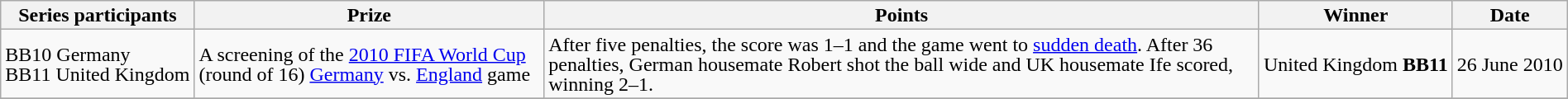<table class="wikitable" style="text-align:left; font-size:100%; line-height:16px;" width="100%">
<tr>
<th>Series participants</th>
<th>Prize</th>
<th>Points</th>
<th>Winner</th>
<th>Date</th>
</tr>
<tr>
<td nowrap="nowrap">BB10 Germany<br>BB11 United Kingdom</td>
<td>A screening of the <a href='#'>2010 FIFA World Cup</a> (round of 16) <a href='#'>Germany</a> vs. <a href='#'>England</a> game</td>
<td>After five penalties, the score was 1–1 and the game went to <a href='#'>sudden death</a>. After 36 penalties, German housemate Robert shot the ball wide and UK housemate Ife scored, winning 2–1.</td>
<td nowrap="nowrap">United Kingdom <strong>BB11</strong></td>
<td nowrap="nowrap">26 June 2010</td>
</tr>
<tr>
</tr>
</table>
